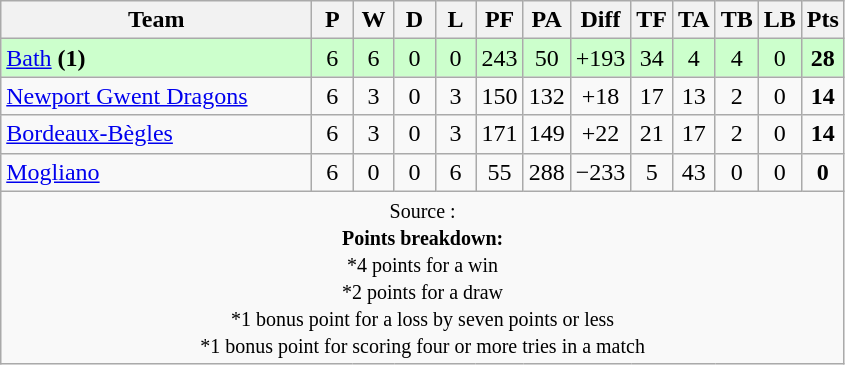<table class="wikitable" style="text-align: center;">
<tr>
<th style="width:200px;">Team</th>
<th width="20">P</th>
<th width="20">W</th>
<th width="20">D</th>
<th width="20">L</th>
<th width="20">PF</th>
<th width="20">PA</th>
<th width="20">Diff</th>
<th width="20">TF</th>
<th width="20">TA</th>
<th width="20">TB</th>
<th width="20">LB</th>
<th width="20">Pts</th>
</tr>
<tr bgcolor="#ccffcc">
<td align=left> <a href='#'>Bath</a> <strong>(1)</strong></td>
<td>6</td>
<td>6</td>
<td>0</td>
<td>0</td>
<td>243</td>
<td>50</td>
<td>+193</td>
<td>34</td>
<td>4</td>
<td>4</td>
<td>0</td>
<td><strong>28</strong></td>
</tr>
<tr>
<td align=left> <a href='#'>Newport Gwent Dragons</a></td>
<td>6</td>
<td>3</td>
<td>0</td>
<td>3</td>
<td>150</td>
<td>132</td>
<td>+18</td>
<td>17</td>
<td>13</td>
<td>2</td>
<td>0</td>
<td><strong>14</strong></td>
</tr>
<tr>
<td align=left> <a href='#'>Bordeaux-Bègles</a></td>
<td>6</td>
<td>3</td>
<td>0</td>
<td>3</td>
<td>171</td>
<td>149</td>
<td>+22</td>
<td>21</td>
<td>17</td>
<td>2</td>
<td>0</td>
<td><strong>14</strong></td>
</tr>
<tr>
<td align=left> <a href='#'>Mogliano</a></td>
<td>6</td>
<td>0</td>
<td>0</td>
<td>6</td>
<td>55</td>
<td>288</td>
<td>−233</td>
<td>5</td>
<td>43</td>
<td>0</td>
<td>0</td>
<td><strong>0</strong></td>
</tr>
<tr |align=left|>
<td colspan="14" style="border:0px"><small>Source : <br><strong>Points breakdown:</strong><br>*4 points for a win<br>*2 points for a draw<br>*1 bonus point for a loss by seven points or less<br>*1 bonus point for scoring four or more tries in a match</small></td>
</tr>
</table>
